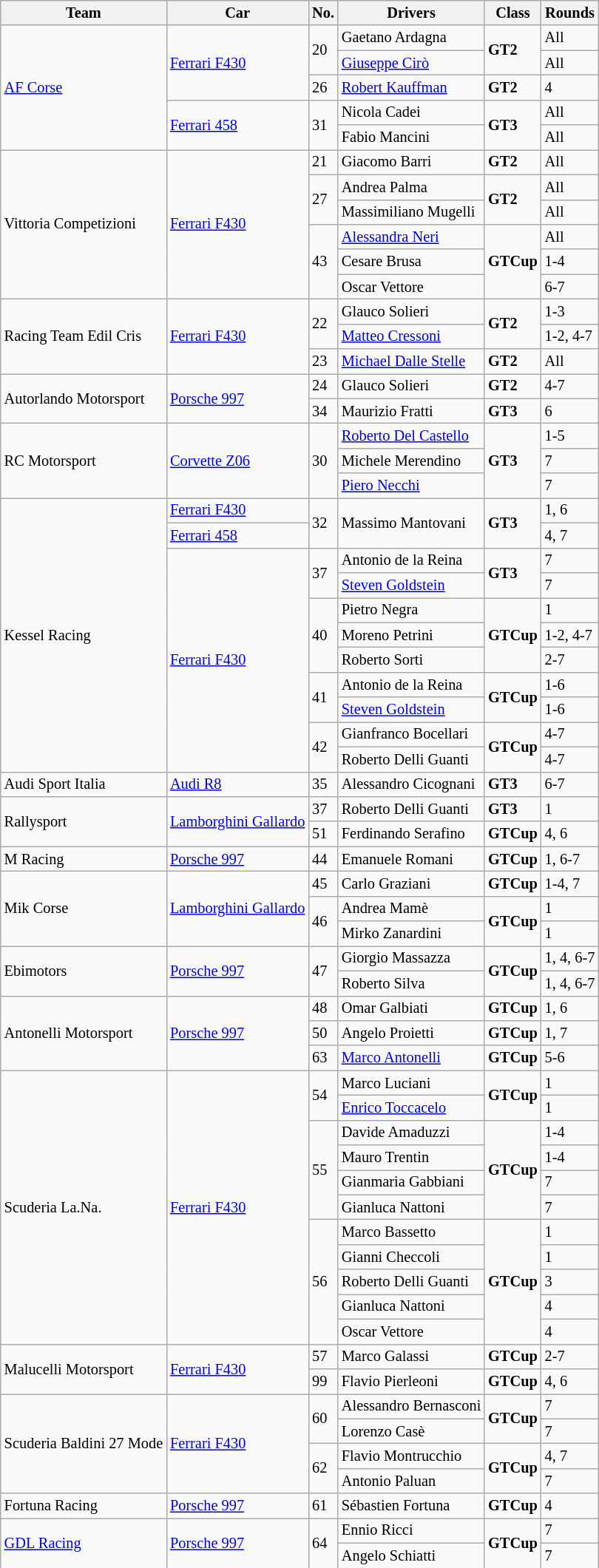<table class="wikitable" style="font-size: 85%">
<tr>
<th>Team</th>
<th>Car</th>
<th>No.</th>
<th>Drivers</th>
<th>Class</th>
<th>Rounds</th>
</tr>
<tr>
<td rowspan=5> <a href='#'>AF Corse</a></td>
<td rowspan=3><a href='#'>Ferrari F430</a></td>
<td rowspan=2>20</td>
<td> Gaetano Ardagna</td>
<td rowspan=2><strong><span>GT2</span></strong></td>
<td>All</td>
</tr>
<tr>
<td> <a href='#'>Giuseppe Cirò</a></td>
<td>All</td>
</tr>
<tr>
<td>26</td>
<td> <a href='#'>Robert Kauffman</a></td>
<td><strong><span>GT2</span></strong></td>
<td>4</td>
</tr>
<tr>
<td rowspan=2><a href='#'>Ferrari 458</a></td>
<td rowspan=2>31</td>
<td> Nicola Cadei</td>
<td rowspan=2><strong><span>GT3</span></strong></td>
<td>All</td>
</tr>
<tr>
<td> Fabio Mancini</td>
<td>All</td>
</tr>
<tr>
<td rowspan=6> Vittoria Competizioni</td>
<td rowspan=6><a href='#'>Ferrari F430</a></td>
<td>21</td>
<td> Giacomo Barri</td>
<td><strong><span>GT2</span></strong></td>
<td>All</td>
</tr>
<tr>
<td rowspan=2>27</td>
<td> Andrea Palma</td>
<td rowspan=2><strong><span>GT2</span></strong></td>
<td>All</td>
</tr>
<tr>
<td> Massimiliano Mugelli</td>
<td>All</td>
</tr>
<tr>
<td rowspan=3>43</td>
<td> <a href='#'>Alessandra Neri</a></td>
<td rowspan=3><strong><span>GTCup</span></strong></td>
<td>All</td>
</tr>
<tr>
<td> Cesare Brusa</td>
<td>1-4</td>
</tr>
<tr>
<td> Oscar Vettore</td>
<td>6-7</td>
</tr>
<tr>
<td rowspan=3> Racing Team Edil Cris</td>
<td rowspan=3><a href='#'>Ferrari F430</a></td>
<td rowspan=2>22</td>
<td> Glauco Solieri</td>
<td rowspan=2><strong><span>GT2</span></strong></td>
<td>1-3</td>
</tr>
<tr>
<td> <a href='#'>Matteo Cressoni</a></td>
<td>1-2, 4-7</td>
</tr>
<tr>
<td>23</td>
<td> <a href='#'>Michael Dalle Stelle</a></td>
<td><strong><span>GT2</span></strong></td>
<td>All</td>
</tr>
<tr>
<td rowspan=2> Autorlando Motorsport</td>
<td rowspan=2><a href='#'>Porsche 997</a></td>
<td>24</td>
<td> Glauco Solieri</td>
<td><strong><span>GT2</span></strong></td>
<td>4-7</td>
</tr>
<tr>
<td>34</td>
<td> Maurizio Fratti</td>
<td><strong><span>GT3</span></strong></td>
<td>6</td>
</tr>
<tr>
<td rowspan=3> RC Motorsport</td>
<td rowspan=3><a href='#'>Corvette Z06</a></td>
<td rowspan=3>30</td>
<td> <a href='#'>Roberto Del Castello</a></td>
<td rowspan=3><strong><span>GT3</span></strong></td>
<td>1-5</td>
</tr>
<tr>
<td> Michele Merendino</td>
<td>7</td>
</tr>
<tr>
<td> <a href='#'>Piero Necchi</a></td>
<td>7</td>
</tr>
<tr>
<td rowspan=11> Kessel Racing</td>
<td><a href='#'>Ferrari F430</a></td>
<td rowspan=2>32</td>
<td rowspan=2> Massimo Mantovani</td>
<td rowspan=2><strong><span>GT3</span></strong></td>
<td>1, 6</td>
</tr>
<tr>
<td><a href='#'>Ferrari 458</a></td>
<td>4, 7</td>
</tr>
<tr>
<td rowspan=9><a href='#'>Ferrari F430</a></td>
<td rowspan=2>37</td>
<td> Antonio de la Reina</td>
<td rowspan=2><strong><span>GT3</span></strong></td>
<td>7</td>
</tr>
<tr>
<td> <a href='#'>Steven Goldstein</a></td>
<td>7</td>
</tr>
<tr>
<td rowspan=3>40</td>
<td> Pietro Negra</td>
<td rowspan=3><strong><span>GTCup</span></strong></td>
<td>1</td>
</tr>
<tr>
<td> Moreno Petrini</td>
<td>1-2, 4-7</td>
</tr>
<tr>
<td> Roberto Sorti</td>
<td>2-7</td>
</tr>
<tr>
<td rowspan=2>41</td>
<td> Antonio de la Reina</td>
<td rowspan=2><strong><span>GTCup</span></strong></td>
<td>1-6</td>
</tr>
<tr>
<td> <a href='#'>Steven Goldstein</a></td>
<td>1-6</td>
</tr>
<tr>
<td rowspan=2>42</td>
<td> Gianfranco Bocellari</td>
<td rowspan=2><strong><span>GTCup</span></strong></td>
<td>4-7</td>
</tr>
<tr>
<td> Roberto Delli Guanti</td>
<td>4-7</td>
</tr>
<tr>
<td> Audi Sport Italia</td>
<td><a href='#'>Audi R8</a></td>
<td>35</td>
<td> Alessandro Cicognani</td>
<td><strong><span>GT3</span></strong></td>
<td>6-7</td>
</tr>
<tr>
<td rowspan=2> Rallysport</td>
<td rowspan=2><a href='#'>Lamborghini Gallardo</a></td>
<td>37</td>
<td> Roberto Delli Guanti</td>
<td><strong><span>GT3</span></strong></td>
<td>1</td>
</tr>
<tr>
<td>51</td>
<td> Ferdinando Serafino</td>
<td><strong><span>GTCup</span></strong></td>
<td>4, 6</td>
</tr>
<tr>
<td> M Racing</td>
<td><a href='#'>Porsche 997</a></td>
<td>44</td>
<td> Emanuele Romani</td>
<td><strong><span>GTCup</span></strong></td>
<td>1, 6-7</td>
</tr>
<tr>
<td rowspan=3> Mik Corse</td>
<td rowspan=3><a href='#'>Lamborghini Gallardo</a></td>
<td>45</td>
<td> Carlo Graziani</td>
<td><strong><span>GTCup</span></strong></td>
<td>1-4, 7</td>
</tr>
<tr>
<td rowspan=2>46</td>
<td> Andrea Mamè</td>
<td rowspan=2><strong><span>GTCup</span></strong></td>
<td>1</td>
</tr>
<tr>
<td> Mirko Zanardini</td>
<td>1</td>
</tr>
<tr>
<td rowspan=2> Ebimotors</td>
<td rowspan=2><a href='#'>Porsche 997</a></td>
<td rowspan=2>47</td>
<td> Giorgio Massazza</td>
<td rowspan=2><strong><span>GTCup</span></strong></td>
<td>1, 4, 6-7</td>
</tr>
<tr>
<td> Roberto Silva</td>
<td>1, 4, 6-7</td>
</tr>
<tr>
<td rowspan=3> Antonelli Motorsport</td>
<td rowspan=3><a href='#'>Porsche 997</a></td>
<td>48</td>
<td> Omar Galbiati</td>
<td><strong><span>GTCup</span></strong></td>
<td>1, 6</td>
</tr>
<tr>
<td>50</td>
<td> Angelo Proietti</td>
<td><strong><span>GTCup</span></strong></td>
<td>1, 7</td>
</tr>
<tr>
<td>63</td>
<td> <a href='#'>Marco Antonelli</a></td>
<td><strong><span>GTCup</span></strong></td>
<td>5-6</td>
</tr>
<tr>
<td rowspan=11> Scuderia La.Na.</td>
<td rowspan=11><a href='#'>Ferrari F430</a></td>
<td rowspan=2>54</td>
<td> Marco Luciani</td>
<td rowspan=2><strong><span>GTCup</span></strong></td>
<td>1</td>
</tr>
<tr>
<td> <a href='#'>Enrico Toccacelo</a></td>
<td>1</td>
</tr>
<tr>
<td rowspan=4>55</td>
<td> Davide Amaduzzi</td>
<td rowspan=4><strong><span>GTCup</span></strong></td>
<td>1-4</td>
</tr>
<tr>
<td> Mauro Trentin</td>
<td>1-4</td>
</tr>
<tr>
<td> Gianmaria Gabbiani</td>
<td>7</td>
</tr>
<tr>
<td> Gianluca Nattoni</td>
<td>7</td>
</tr>
<tr>
<td rowspan=5>56</td>
<td> Marco Bassetto</td>
<td rowspan=5><strong><span>GTCup</span></strong></td>
<td>1</td>
</tr>
<tr>
<td> Gianni Checcoli</td>
<td>1</td>
</tr>
<tr>
<td> Roberto Delli Guanti</td>
<td>3</td>
</tr>
<tr>
<td> Gianluca Nattoni</td>
<td>4</td>
</tr>
<tr>
<td> Oscar Vettore</td>
<td>4</td>
</tr>
<tr>
<td rowspan=2> Malucelli Motorsport</td>
<td rowspan=2><a href='#'>Ferrari F430</a></td>
<td>57</td>
<td> Marco Galassi</td>
<td><strong><span>GTCup</span></strong></td>
<td>2-7</td>
</tr>
<tr>
<td>99</td>
<td> Flavio Pierleoni</td>
<td><strong><span>GTCup</span></strong></td>
<td>4, 6</td>
</tr>
<tr>
<td rowspan=4> Scuderia Baldini 27 Mode</td>
<td rowspan=4><a href='#'>Ferrari F430</a></td>
<td rowspan=2>60</td>
<td> Alessandro Bernasconi</td>
<td rowspan=2><strong><span>GTCup</span></strong></td>
<td>7</td>
</tr>
<tr>
<td> Lorenzo Casè</td>
<td>7</td>
</tr>
<tr>
<td rowspan=2>62</td>
<td> Flavio Montrucchio</td>
<td rowspan=2><strong><span>GTCup</span></strong></td>
<td>4, 7</td>
</tr>
<tr>
<td> Antonio Paluan</td>
<td>7</td>
</tr>
<tr>
<td> Fortuna Racing</td>
<td><a href='#'>Porsche 997</a></td>
<td>61</td>
<td> Sébastien Fortuna</td>
<td><strong><span>GTCup</span></strong></td>
<td>4</td>
</tr>
<tr>
<td rowspan=2> <a href='#'>GDL Racing</a></td>
<td rowspan=2><a href='#'>Porsche 997</a></td>
<td rowspan=2>64</td>
<td> Ennio Ricci</td>
<td rowspan=2><strong><span>GTCup</span></strong></td>
<td>7</td>
</tr>
<tr>
<td> Angelo Schiatti</td>
<td>7</td>
</tr>
</table>
